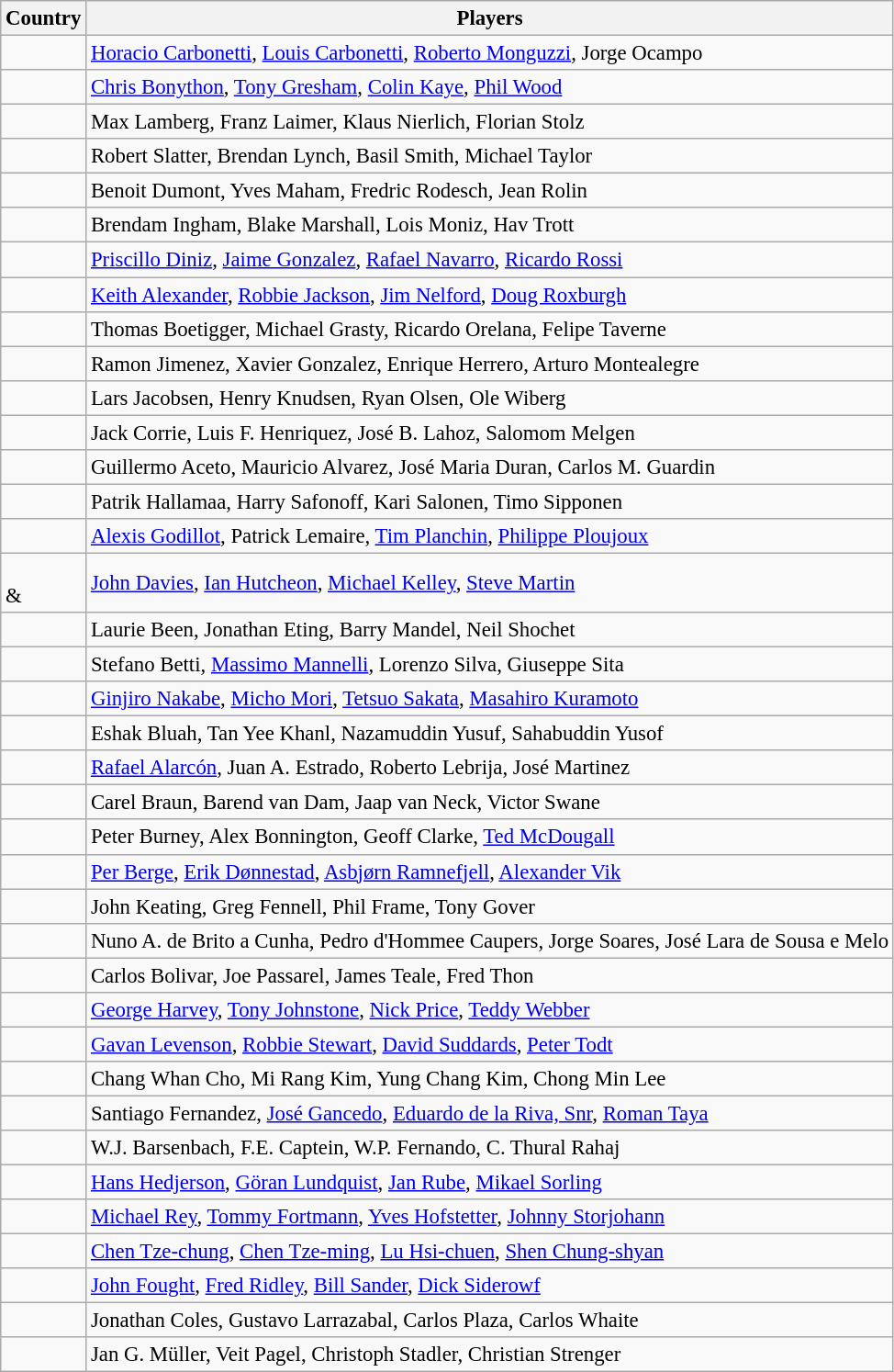<table class="wikitable" style="font-size:95%;">
<tr>
<th>Country</th>
<th>Players</th>
</tr>
<tr>
<td></td>
<td><a href='#'>Horacio Carbonetti</a>, <a href='#'>Louis Carbonetti</a>, <a href='#'>Roberto Monguzzi</a>, Jorge Ocampo</td>
</tr>
<tr>
<td></td>
<td><a href='#'>Chris Bonython</a>, <a href='#'>Tony Gresham</a>, <a href='#'>Colin Kaye</a>, <a href='#'>Phil Wood</a></td>
</tr>
<tr>
<td></td>
<td>Max Lamberg, Franz Laimer, Klaus Nierlich, Florian Stolz</td>
</tr>
<tr>
<td></td>
<td>Robert Slatter, Brendan Lynch, Basil Smith, Michael Taylor</td>
</tr>
<tr>
<td></td>
<td>Benoit Dumont, Yves Maham, Fredric Rodesch, Jean Rolin</td>
</tr>
<tr>
<td></td>
<td>Brendam Ingham, Blake Marshall, Lois Moniz, Hav Trott</td>
</tr>
<tr>
<td></td>
<td><a href='#'>Priscillo Diniz</a>, <a href='#'>Jaime Gonzalez</a>, <a href='#'>Rafael Navarro</a>, <a href='#'>Ricardo Rossi</a></td>
</tr>
<tr>
<td></td>
<td><a href='#'>Keith Alexander</a>, <a href='#'>Robbie Jackson</a>, <a href='#'>Jim Nelford</a>, <a href='#'>Doug Roxburgh</a></td>
</tr>
<tr>
<td></td>
<td>Thomas Boetigger, Michael Grasty, Ricardo Orelana, Felipe Taverne</td>
</tr>
<tr>
<td></td>
<td>Ramon Jimenez, Xavier Gonzalez, Enrique Herrero, Arturo Montealegre</td>
</tr>
<tr>
<td></td>
<td>Lars Jacobsen, Henry Knudsen, Ryan Olsen, Ole Wiberg</td>
</tr>
<tr>
<td></td>
<td>Jack Corrie, Luis F. Henriquez, José B. Lahoz, Salomom Melgen</td>
</tr>
<tr>
<td></td>
<td>Guillermo Aceto, Mauricio Alvarez, José Maria Duran, Carlos M. Guardin</td>
</tr>
<tr>
<td></td>
<td>Patrik Hallamaa, Harry Safonoff, Kari Salonen, Timo Sipponen</td>
</tr>
<tr>
<td></td>
<td><a href='#'>Alexis Godillot</a>, Patrick Lemaire, <a href='#'>Tim Planchin</a>, <a href='#'>Philippe Ploujoux</a></td>
</tr>
<tr>
<td><br>& </td>
<td><a href='#'>John Davies</a>, <a href='#'>Ian Hutcheon</a>, <a href='#'>Michael Kelley</a>, <a href='#'>Steve Martin</a></td>
</tr>
<tr>
<td></td>
<td>Laurie Been, Jonathan Eting, Barry Mandel, Neil Shochet</td>
</tr>
<tr>
<td></td>
<td>Stefano Betti, <a href='#'>Massimo Mannelli</a>, Lorenzo Silva, Giuseppe Sita</td>
</tr>
<tr>
<td></td>
<td><a href='#'>Ginjiro Nakabe</a>, <a href='#'>Micho Mori</a>, <a href='#'>Tetsuo Sakata</a>, <a href='#'>Masahiro Kuramoto</a></td>
</tr>
<tr>
<td></td>
<td>Eshak Bluah, Tan Yee Khanl, Nazamuddin Yusuf, Sahabuddin Yusof</td>
</tr>
<tr>
<td></td>
<td><a href='#'>Rafael Alarcón</a>, Juan A. Estrado, Roberto Lebrija, José Martinez</td>
</tr>
<tr>
<td></td>
<td>Carel Braun, Barend van Dam, Jaap van Neck, Victor Swane</td>
</tr>
<tr>
<td></td>
<td>Peter Burney, Alex Bonnington, Geoff Clarke, <a href='#'>Ted McDougall</a></td>
</tr>
<tr>
<td></td>
<td><a href='#'>Per Berge</a>, <a href='#'>Erik Dønnestad</a>, <a href='#'>Asbjørn Ramnefjell</a>, <a href='#'>Alexander Vik</a></td>
</tr>
<tr>
<td></td>
<td>John Keating, Greg Fennell, Phil Frame, Tony Gover</td>
</tr>
<tr>
<td></td>
<td>Nuno A. de Brito a Cunha, Pedro d'Hommee Caupers, Jorge Soares, José Lara de Sousa e Melo</td>
</tr>
<tr>
<td></td>
<td>Carlos Bolivar, Joe Passarel, James Teale, Fred Thon</td>
</tr>
<tr>
<td></td>
<td><a href='#'>George Harvey</a>, <a href='#'>Tony Johnstone</a>, <a href='#'>Nick Price</a>, <a href='#'>Teddy Webber</a></td>
</tr>
<tr>
<td></td>
<td><a href='#'>Gavan Levenson</a>, <a href='#'>Robbie Stewart</a>, <a href='#'>David Suddards</a>, <a href='#'>Peter Todt</a></td>
</tr>
<tr>
<td></td>
<td>Chang Whan Cho, Mi Rang Kim, Yung Chang Kim, Chong Min Lee</td>
</tr>
<tr>
<td></td>
<td>Santiago Fernandez, <a href='#'>José Gancedo</a>, <a href='#'>Eduardo de la Riva, Snr</a>, <a href='#'>Roman Taya</a></td>
</tr>
<tr>
<td></td>
<td>W.J. Barsenbach, F.E. Captein, W.P. Fernando, C. Thural Rahaj</td>
</tr>
<tr>
<td></td>
<td><a href='#'>Hans Hedjerson</a>, <a href='#'>Göran Lundquist</a>, <a href='#'>Jan Rube</a>, <a href='#'>Mikael Sorling</a></td>
</tr>
<tr>
<td></td>
<td><a href='#'>Michael Rey</a>, <a href='#'>Tommy Fortmann</a>, <a href='#'>Yves Hofstetter</a>, <a href='#'>Johnny Storjohann</a></td>
</tr>
<tr>
<td></td>
<td><a href='#'>Chen Tze-chung</a>, <a href='#'>Chen Tze-ming</a>, <a href='#'>Lu Hsi-chuen</a>, <a href='#'>Shen Chung-shyan</a></td>
</tr>
<tr>
<td></td>
<td><a href='#'>John Fought</a>, <a href='#'>Fred Ridley</a>, <a href='#'>Bill Sander</a>, <a href='#'>Dick Siderowf</a></td>
</tr>
<tr>
<td></td>
<td>Jonathan Coles, Gustavo Larrazabal, Carlos Plaza, Carlos Whaite</td>
</tr>
<tr>
<td></td>
<td>Jan G. Müller, Veit Pagel, Christoph Stadler, Christian Strenger</td>
</tr>
</table>
